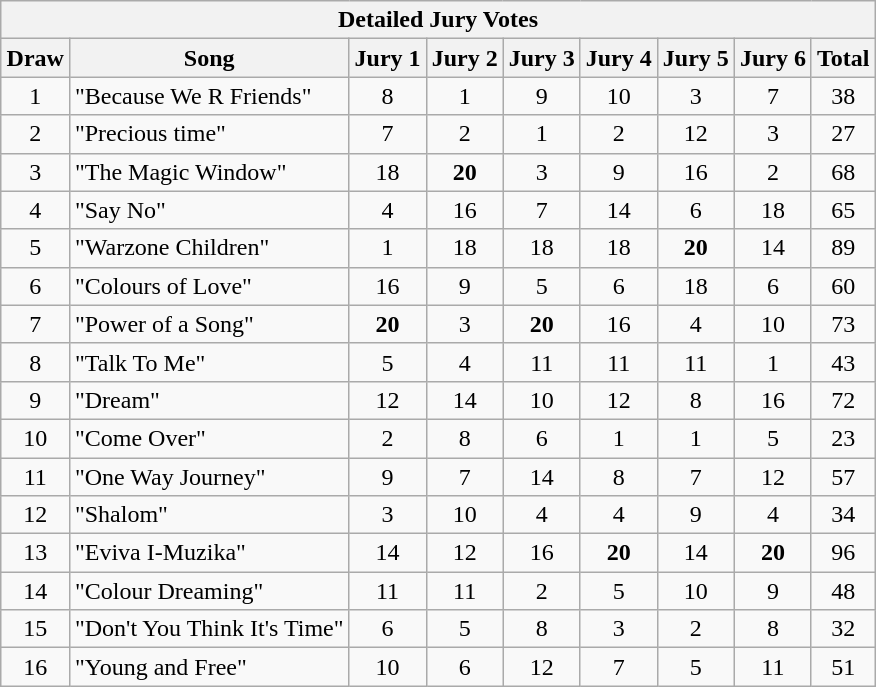<table class="wikitable collapsible collapsed" style="margin: 1em auto 1em auto; text-align:center;">
<tr>
<th colspan="9">Detailed Jury Votes</th>
</tr>
<tr>
<th>Draw</th>
<th>Song</th>
<th>Jury 1</th>
<th>Jury 2</th>
<th>Jury 3</th>
<th>Jury 4</th>
<th>Jury 5</th>
<th>Jury 6</th>
<th>Total</th>
</tr>
<tr>
<td>1</td>
<td align=left>"Because We R Friends"</td>
<td>8</td>
<td>1</td>
<td>9</td>
<td>10</td>
<td>3</td>
<td>7</td>
<td>38</td>
</tr>
<tr>
<td>2</td>
<td align=left>"Precious time"</td>
<td>7</td>
<td>2</td>
<td>1</td>
<td>2</td>
<td>12</td>
<td>3</td>
<td>27</td>
</tr>
<tr>
<td>3</td>
<td align=left>"The Magic Window"</td>
<td>18</td>
<td><strong>20</strong></td>
<td>3</td>
<td>9</td>
<td>16</td>
<td>2</td>
<td>68</td>
</tr>
<tr>
<td>4</td>
<td align=left>"Say No"</td>
<td>4</td>
<td>16</td>
<td>7</td>
<td>14</td>
<td>6</td>
<td>18</td>
<td>65</td>
</tr>
<tr>
<td>5</td>
<td align=left>"Warzone Children"</td>
<td>1</td>
<td>18</td>
<td>18</td>
<td>18</td>
<td><strong>20</strong></td>
<td>14</td>
<td>89</td>
</tr>
<tr>
<td>6</td>
<td align=left>"Colours of Love"</td>
<td>16</td>
<td>9</td>
<td>5</td>
<td>6</td>
<td>18</td>
<td>6</td>
<td>60</td>
</tr>
<tr>
<td>7</td>
<td align=left>"Power of a Song"</td>
<td><strong>20</strong></td>
<td>3</td>
<td><strong>20</strong></td>
<td>16</td>
<td>4</td>
<td>10</td>
<td>73</td>
</tr>
<tr>
<td>8</td>
<td align=left>"Talk To Me"</td>
<td>5</td>
<td>4</td>
<td>11</td>
<td>11</td>
<td>11</td>
<td>1</td>
<td>43</td>
</tr>
<tr>
<td>9</td>
<td align=left>"Dream"</td>
<td>12</td>
<td>14</td>
<td>10</td>
<td>12</td>
<td>8</td>
<td>16</td>
<td>72</td>
</tr>
<tr>
<td>10</td>
<td align=left>"Come Over"</td>
<td>2</td>
<td>8</td>
<td>6</td>
<td>1</td>
<td>1</td>
<td>5</td>
<td>23</td>
</tr>
<tr>
<td>11</td>
<td align=left>"One Way Journey"</td>
<td>9</td>
<td>7</td>
<td>14</td>
<td>8</td>
<td>7</td>
<td>12</td>
<td>57</td>
</tr>
<tr>
<td>12</td>
<td align=left>"Shalom"</td>
<td>3</td>
<td>10</td>
<td>4</td>
<td>4</td>
<td>9</td>
<td>4</td>
<td>34</td>
</tr>
<tr>
<td>13</td>
<td align=left>"Eviva I-Muzika"</td>
<td>14</td>
<td>12</td>
<td>16</td>
<td><strong>20</strong></td>
<td>14</td>
<td><strong>20</strong></td>
<td>96</td>
</tr>
<tr>
<td>14</td>
<td align=left>"Colour Dreaming"</td>
<td>11</td>
<td>11</td>
<td>2</td>
<td>5</td>
<td>10</td>
<td>9</td>
<td>48</td>
</tr>
<tr>
<td>15</td>
<td align=left>"Don't You Think It's Time"</td>
<td>6</td>
<td>5</td>
<td>8</td>
<td>3</td>
<td>2</td>
<td>8</td>
<td>32</td>
</tr>
<tr>
<td>16</td>
<td align=left>"Young and Free"</td>
<td>10</td>
<td>6</td>
<td>12</td>
<td>7</td>
<td>5</td>
<td>11</td>
<td>51</td>
</tr>
</table>
